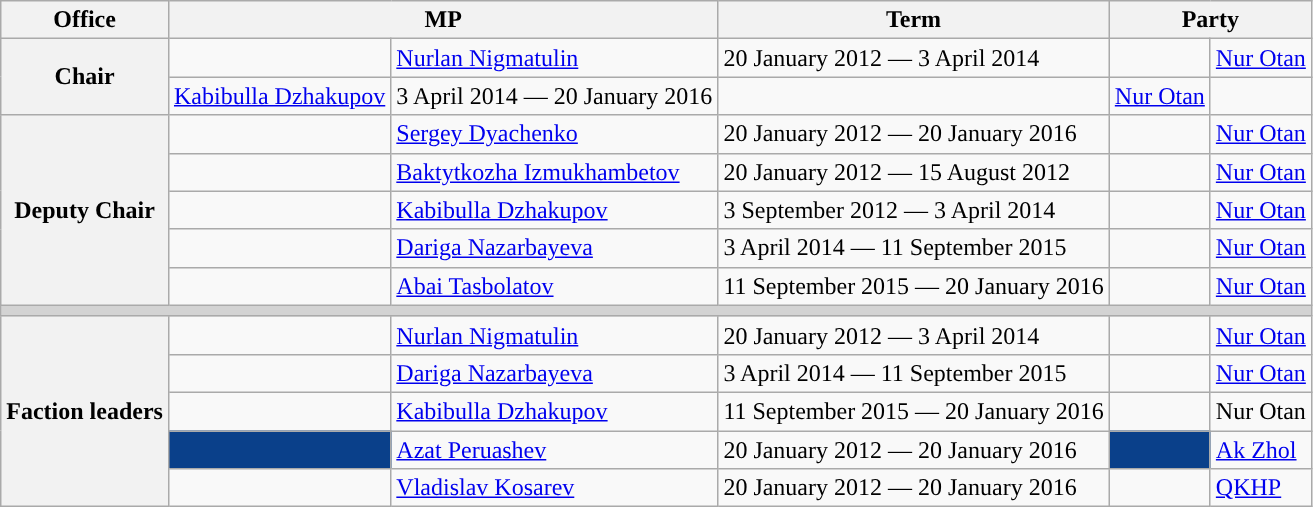<table class="wikitable">
<tr>
<th>Office</th>
<th colspan="2">MP</th>
<th>Term</th>
<th colspan="2">Party</th>
</tr>
<tr>
<th rowspan="2">Chair</th>
<td style="background-color:"></td>
<td><a href='#'>Nurlan Nigmatulin</a></td>
<td>20 January 2012 — 3 April 2014</td>
<td style="background-color:"></td>
<td><a href='#'>Nur Otan</a></td>
</tr>
<tr>
<td><a href='#'>Kabibulla Dzhakupov</a></td>
<td>3 April 2014 — 20 January 2016</td>
<td style="background-color:"></td>
<td><a href='#'>Nur Otan</a></td>
</tr>
<tr>
<th rowspan="5">Deputy Chair</th>
<td style="background-color:"></td>
<td><a href='#'>Sergey Dyachenko</a></td>
<td>20 January 2012 — 20 January 2016</td>
<td style="background-color:"></td>
<td><a href='#'>Nur Otan</a></td>
</tr>
<tr>
<td style="background-color:"></td>
<td><a href='#'>Baktytkozha Izmukhambetov</a></td>
<td>20 January 2012 — 15 August 2012</td>
<td style="background-color:"></td>
<td><a href='#'>Nur Otan</a></td>
</tr>
<tr>
<td style="background-color:"></td>
<td><a href='#'>Kabibulla Dzhakupov</a></td>
<td>3 September 2012 — 3 April 2014</td>
<td style="background-color:"></td>
<td><a href='#'>Nur Otan</a></td>
</tr>
<tr>
<td style="background-color:"></td>
<td><a href='#'>Dariga Nazarbayeva</a></td>
<td>3 April 2014 — 11 September 2015</td>
<td style="background-color:"></td>
<td><a href='#'>Nur Otan</a></td>
</tr>
<tr>
<td style="background-color:"></td>
<td><a href='#'>Abai Tasbolatov</a></td>
<td>11 September 2015 — 20 January 2016</td>
<td style="background-color:"></td>
<td><a href='#'>Nur Otan</a></td>
</tr>
<tr>
<td bgcolor="lightgrey" colspan="7"></td>
</tr>
<tr>
<th rowspan="5">Faction leaders</th>
<td style="background-color:"></td>
<td><a href='#'>Nurlan Nigmatulin</a></td>
<td>20 January 2012 — 3 April 2014</td>
<td style="background-color:"></td>
<td><a href='#'>Nur Otan</a></td>
</tr>
<tr>
<td style="background-color:"></td>
<td><a href='#'>Dariga Nazarbayeva</a></td>
<td>3 April 2014 — 11 September 2015</td>
<td style="background-color:"></td>
<td><a href='#'>Nur Otan</a></td>
</tr>
<tr>
<td style="background-color:"></td>
<td><a href='#'>Kabibulla Dzhakupov</a></td>
<td>11 September 2015 — 20 January 2016</td>
<td style="background-color:"></td>
<td>Nur Otan</td>
</tr>
<tr>
<td style="background-color:#0A408A"></td>
<td><a href='#'>Azat Peruashev</a></td>
<td>20 January 2012 — 20 January 2016</td>
<td style="background-color:#0A408A"></td>
<td><a href='#'>Ak Zhol</a></td>
</tr>
<tr>
<td style="background-color:"></td>
<td><a href='#'>Vladislav Kosarev</a></td>
<td>20 January 2012 — 20 January 2016</td>
<td style="background-color:"></td>
<td><a href='#'>QKHP</a></td>
</tr>
</table>
